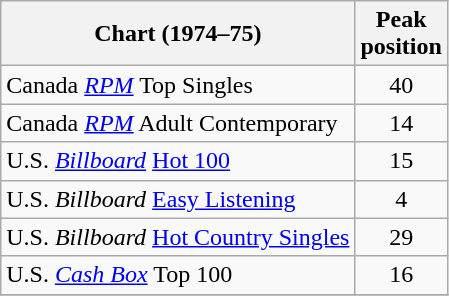<table class="wikitable sortable">
<tr>
<th align="left">Chart (1974–75)</th>
<th align="left">Peak<br>position</th>
</tr>
<tr>
<td>Canada <em><a href='#'>RPM</a></em> Top Singles</td>
<td style="text-align:center;">40</td>
</tr>
<tr>
<td>Canada <em><a href='#'>RPM</a></em> Adult Contemporary</td>
<td style="text-align:center;">14</td>
</tr>
<tr>
<td>U.S. <em><a href='#'>Billboard</a></em> <a href='#'>Hot 100</a></td>
<td style="text-align:center;">15</td>
</tr>
<tr>
<td>U.S. <em>Billboard</em> <a href='#'>Easy Listening</a></td>
<td style="text-align:center;">4</td>
</tr>
<tr>
<td>U.S. <em>Billboard</em> <a href='#'>Hot Country Singles</a></td>
<td style="text-align:center;">29</td>
</tr>
<tr>
<td>U.S. <em><a href='#'>Cash Box</a></em> Top 100</td>
<td style="text-align:center;">16</td>
</tr>
<tr>
</tr>
</table>
